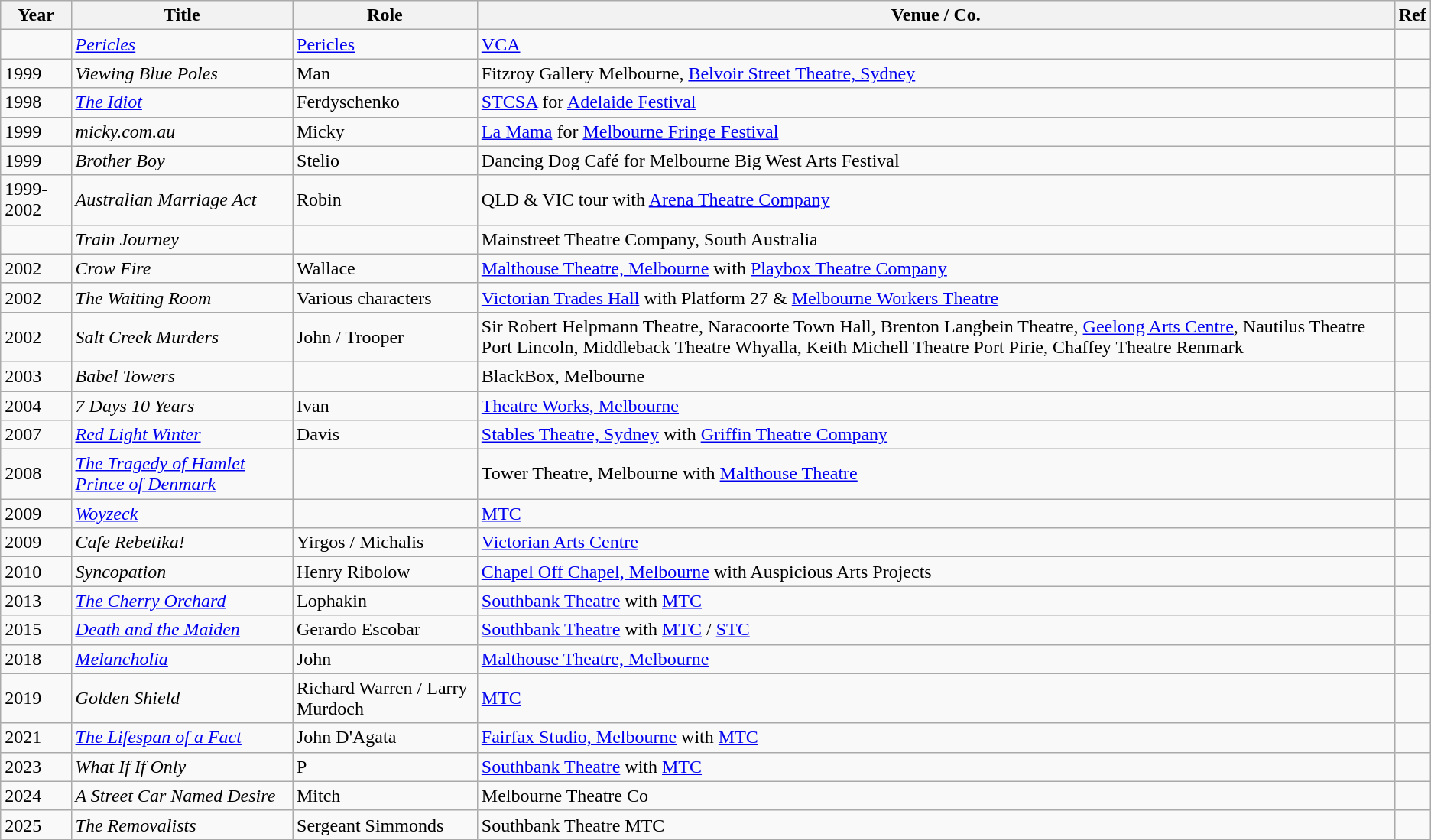<table class="wikitable sortable">
<tr>
<th>Year</th>
<th>Title</th>
<th>Role</th>
<th>Venue / Co.</th>
<th>Ref</th>
</tr>
<tr>
<td></td>
<td><em><a href='#'>Pericles</a></em></td>
<td><a href='#'>Pericles</a></td>
<td><a href='#'>VCA</a></td>
<td></td>
</tr>
<tr>
<td>1999</td>
<td><em>Viewing Blue Poles</em></td>
<td>Man</td>
<td>Fitzroy Gallery Melbourne, <a href='#'>Belvoir Street Theatre, Sydney</a></td>
<td></td>
</tr>
<tr>
<td>1998</td>
<td><em><a href='#'>The Idiot</a></em></td>
<td>Ferdyschenko</td>
<td><a href='#'>STCSA</a> for <a href='#'>Adelaide Festival</a></td>
<td></td>
</tr>
<tr>
<td>1999</td>
<td><em>micky.com.au</em></td>
<td>Micky</td>
<td><a href='#'>La Mama</a> for <a href='#'>Melbourne Fringe Festival</a></td>
<td></td>
</tr>
<tr>
<td>1999</td>
<td><em>Brother Boy</em></td>
<td>Stelio</td>
<td>Dancing Dog Café for Melbourne Big West Arts Festival</td>
<td></td>
</tr>
<tr>
<td>1999-2002</td>
<td><em>Australian Marriage Act</em></td>
<td>Robin</td>
<td>QLD & VIC tour with <a href='#'>Arena Theatre Company</a></td>
<td></td>
</tr>
<tr>
<td></td>
<td><em>Train Journey</em></td>
<td></td>
<td>Mainstreet Theatre Company, South Australia</td>
<td></td>
</tr>
<tr>
<td>2002</td>
<td><em>Crow Fire</em></td>
<td>Wallace</td>
<td><a href='#'> Malthouse Theatre, Melbourne</a> with <a href='#'>Playbox Theatre Company</a></td>
<td></td>
</tr>
<tr>
<td>2002</td>
<td><em>The Waiting Room</em></td>
<td>Various characters</td>
<td><a href='#'>Victorian Trades Hall</a> with Platform 27 & <a href='#'>Melbourne Workers Theatre</a></td>
<td></td>
</tr>
<tr>
<td>2002</td>
<td><em>Salt Creek Murders</em></td>
<td>John / Trooper</td>
<td>Sir Robert Helpmann Theatre, Naracoorte Town Hall, Brenton Langbein Theatre, <a href='#'>Geelong Arts Centre</a>, Nautilus Theatre Port Lincoln, Middleback Theatre Whyalla, Keith Michell Theatre Port Pirie, Chaffey Theatre Renmark</td>
<td></td>
</tr>
<tr>
<td>2003</td>
<td><em>Babel Towers</em></td>
<td></td>
<td>BlackBox, Melbourne</td>
<td></td>
</tr>
<tr>
<td>2004</td>
<td><em>7 Days 10 Years</em></td>
<td>Ivan</td>
<td><a href='#'>Theatre Works, Melbourne</a></td>
<td></td>
</tr>
<tr>
<td>2007</td>
<td><em><a href='#'>Red Light Winter</a></em></td>
<td>Davis</td>
<td><a href='#'>Stables Theatre, Sydney</a> with <a href='#'>Griffin Theatre Company</a></td>
<td></td>
</tr>
<tr>
<td>2008</td>
<td><em><a href='#'>The Tragedy of Hamlet Prince of Denmark</a></em></td>
<td></td>
<td>Tower Theatre, Melbourne with <a href='#'>Malthouse Theatre</a></td>
<td></td>
</tr>
<tr>
<td>2009</td>
<td><em><a href='#'>Woyzeck</a></em></td>
<td></td>
<td><a href='#'>MTC</a></td>
<td></td>
</tr>
<tr>
<td>2009</td>
<td><em>Cafe Rebetika!</em></td>
<td>Yirgos / Michalis</td>
<td><a href='#'>Victorian Arts Centre</a></td>
<td></td>
</tr>
<tr>
<td>2010</td>
<td><em>Syncopation</em></td>
<td>Henry Ribolow</td>
<td><a href='#'>Chapel Off Chapel, Melbourne</a> with Auspicious Arts Projects</td>
<td></td>
</tr>
<tr>
<td>2013</td>
<td><em><a href='#'>The Cherry Orchard</a></em></td>
<td>Lophakin</td>
<td><a href='#'>Southbank Theatre</a> with <a href='#'>MTC</a></td>
<td></td>
</tr>
<tr>
<td>2015</td>
<td><em><a href='#'>Death and the Maiden</a></em></td>
<td>Gerardo Escobar</td>
<td><a href='#'>Southbank Theatre</a> with <a href='#'>MTC</a> / <a href='#'>STC</a></td>
<td></td>
</tr>
<tr>
<td>2018</td>
<td><em><a href='#'>Melancholia</a></em></td>
<td>John</td>
<td><a href='#'> Malthouse Theatre, Melbourne</a></td>
<td></td>
</tr>
<tr>
<td>2019</td>
<td><em>Golden Shield</em></td>
<td>Richard Warren / Larry Murdoch</td>
<td><a href='#'>MTC</a></td>
<td></td>
</tr>
<tr>
<td>2021</td>
<td><em><a href='#'>The Lifespan of a Fact</a></em></td>
<td>John D'Agata</td>
<td><a href='#'>Fairfax Studio, Melbourne</a> with <a href='#'>MTC</a></td>
<td></td>
</tr>
<tr>
<td>2023</td>
<td><em>What If If Only</em></td>
<td>P</td>
<td><a href='#'>Southbank Theatre</a> with <a href='#'>MTC</a></td>
<td></td>
</tr>
<tr>
<td>2024</td>
<td><em>A Street Car Named Desire</em></td>
<td>Mitch</td>
<td>Melbourne Theatre Co</td>
<td></td>
</tr>
<tr>
<td>2025</td>
<td><em>The Removalists</em></td>
<td>Sergeant Simmonds</td>
<td>Southbank Theatre MTC</td>
<td></td>
</tr>
</table>
